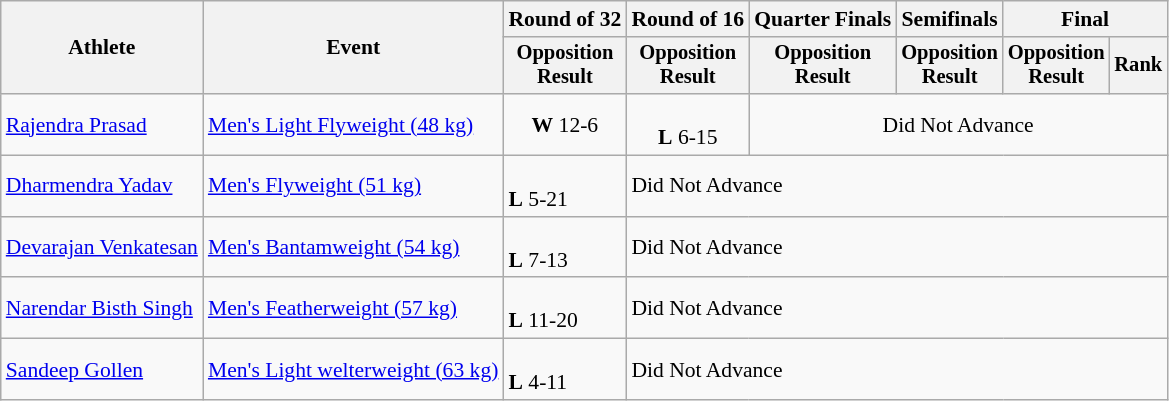<table class="wikitable" style="font-size:90%">
<tr>
<th rowspan="2">Athlete</th>
<th rowspan="2">Event</th>
<th>Round of 32</th>
<th>Round of 16</th>
<th>Quarter Finals</th>
<th>Semifinals</th>
<th colspan="2">Final</th>
</tr>
<tr style="font-size:95%">
<th>Opposition<br>Result</th>
<th>Opposition<br>Result</th>
<th>Opposition<br>Result</th>
<th>Opposition<br>Result</th>
<th>Opposition<br>Result</th>
<th>Rank</th>
</tr>
<tr align="center">
<td align="left"><a href='#'>Rajendra Prasad</a></td>
<td align="left"><a href='#'>Men's Light Flyweight (48 kg)</a></td>
<td><strong>W</strong> 12-6</td>
<td><br><strong>L</strong> 6-15</td>
<td colspan="4">Did Not Advance</td>
</tr>
<tr>
<td><a href='#'>Dharmendra Yadav</a></td>
<td><a href='#'>Men's Flyweight (51 kg)</a></td>
<td><br><strong>L</strong> 5-21</td>
<td colspan="5">Did Not Advance</td>
</tr>
<tr>
<td><a href='#'>Devarajan Venkatesan</a></td>
<td><a href='#'>Men's Bantamweight (54 kg)</a></td>
<td><br><strong>L</strong> 7-13</td>
<td colspan="5">Did Not Advance</td>
</tr>
<tr>
<td><a href='#'>Narendar Bisth Singh</a></td>
<td><a href='#'>Men's Featherweight (57 kg)</a></td>
<td><br><strong>L</strong> 11-20</td>
<td colspan="5">Did Not Advance</td>
</tr>
<tr>
<td><a href='#'>Sandeep Gollen</a></td>
<td><a href='#'>Men's Light welterweight (63 kg)</a></td>
<td><br><strong>L</strong> 4-11</td>
<td colspan="5">Did Not Advance</td>
</tr>
</table>
